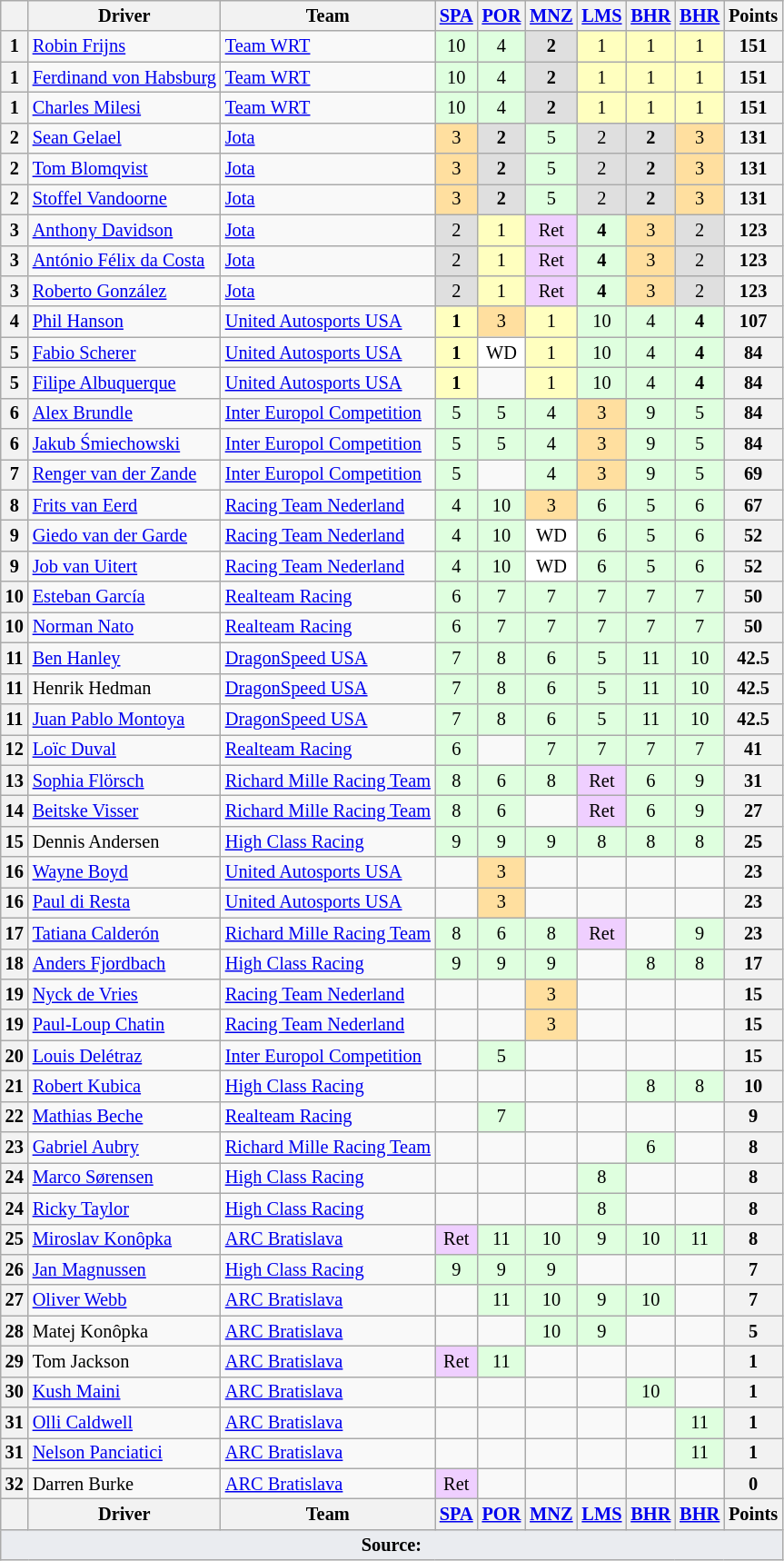<table class="wikitable" style="font-size:85%; text-align:center;">
<tr>
<th></th>
<th>Driver</th>
<th>Team</th>
<th><a href='#'>SPA</a><br></th>
<th><a href='#'>POR</a><br></th>
<th><a href='#'>MNZ</a><br></th>
<th><a href='#'>LMS</a><br></th>
<th><a href='#'>BHR</a><br></th>
<th><a href='#'>BHR</a><br></th>
<th>Points</th>
</tr>
<tr>
<th>1</th>
<td align=left> <a href='#'>Robin Frijns</a></td>
<td align=left> <a href='#'>Team WRT</a></td>
<td style="background:#dfffdf;">10</td>
<td style="background:#dfffdf;">4</td>
<td style="background:#dfdfdf;"><strong>2</strong></td>
<td style="background:#ffffbf;">1</td>
<td style="background:#ffffbf;">1</td>
<td style="background:#ffffbf;">1</td>
<th>151</th>
</tr>
<tr>
<th>1</th>
<td align=left> <a href='#'>Ferdinand von Habsburg</a></td>
<td align=left> <a href='#'>Team WRT</a></td>
<td style="background:#dfffdf;">10</td>
<td style="background:#dfffdf;">4</td>
<td style="background:#dfdfdf;"><strong>2</strong></td>
<td style="background:#ffffbf;">1</td>
<td style="background:#ffffbf;">1</td>
<td style="background:#ffffbf;">1</td>
<th>151</th>
</tr>
<tr>
<th>1</th>
<td align=left> <a href='#'>Charles Milesi</a></td>
<td align=left> <a href='#'>Team WRT</a></td>
<td style="background:#dfffdf;">10</td>
<td style="background:#dfffdf;">4</td>
<td style="background:#dfdfdf;"><strong>2</strong></td>
<td style="background:#ffffbf;">1</td>
<td style="background:#ffffbf;">1</td>
<td style="background:#ffffbf;">1</td>
<th>151</th>
</tr>
<tr>
<th>2</th>
<td align=left> <a href='#'>Sean Gelael</a></td>
<td align=left> <a href='#'>Jota</a></td>
<td style="background:#ffdf9f;">3</td>
<td style="background:#dfdfdf;"><strong>2</strong></td>
<td style="background:#dfffdf;">5</td>
<td style="background:#dfdfdf;">2</td>
<td style="background:#dfdfdf;"><strong>2</strong></td>
<td style="background:#ffdf9f;">3</td>
<th>131</th>
</tr>
<tr>
<th>2</th>
<td align=left> <a href='#'>Tom Blomqvist</a></td>
<td align=left> <a href='#'>Jota</a></td>
<td style="background:#ffdf9f;">3</td>
<td style="background:#dfdfdf;"><strong>2</strong></td>
<td style="background:#dfffdf;">5</td>
<td style="background:#dfdfdf;">2</td>
<td style="background:#dfdfdf;"><strong>2</strong></td>
<td style="background:#ffdf9f;">3</td>
<th>131</th>
</tr>
<tr>
<th>2</th>
<td align=left> <a href='#'>Stoffel Vandoorne</a></td>
<td align=left> <a href='#'>Jota</a></td>
<td style="background:#ffdf9f;">3</td>
<td style="background:#dfdfdf;"><strong>2</strong></td>
<td style="background:#dfffdf;">5</td>
<td style="background:#dfdfdf;">2</td>
<td style="background:#dfdfdf;"><strong>2</strong></td>
<td style="background:#ffdf9f;">3</td>
<th>131</th>
</tr>
<tr>
<th>3</th>
<td align=left> <a href='#'>Anthony Davidson</a></td>
<td align=left> <a href='#'>Jota</a></td>
<td style="background:#dfdfdf;">2</td>
<td style="background:#ffffbf;">1</td>
<td style="background:#efcfff;">Ret</td>
<td style="background:#dfffdf;"><strong>4</strong></td>
<td style="background:#ffdf9f;">3</td>
<td style="background:#dfdfdf;">2</td>
<th>123</th>
</tr>
<tr>
<th>3</th>
<td align=left> <a href='#'>António Félix da Costa</a></td>
<td align=left> <a href='#'>Jota</a></td>
<td style="background:#dfdfdf;">2</td>
<td style="background:#ffffbf;">1</td>
<td style="background:#efcfff;">Ret</td>
<td style="background:#dfffdf;"><strong>4</strong></td>
<td style="background:#ffdf9f;">3</td>
<td style="background:#dfdfdf;">2</td>
<th>123</th>
</tr>
<tr>
<th>3</th>
<td align=left> <a href='#'>Roberto González</a></td>
<td align=left> <a href='#'>Jota</a></td>
<td style="background:#dfdfdf;">2</td>
<td style="background:#ffffbf;">1</td>
<td style="background:#efcfff;">Ret</td>
<td style="background:#dfffdf;"><strong>4</strong></td>
<td style="background:#ffdf9f;">3</td>
<td style="background:#dfdfdf;">2</td>
<th>123</th>
</tr>
<tr>
<th>4</th>
<td align=left> <a href='#'>Phil Hanson</a></td>
<td align=left> <a href='#'>United Autosports USA</a></td>
<td style="background:#ffffbf;"><strong>1</strong></td>
<td style="background:#ffdf9f;">3</td>
<td style="background:#ffffbf;">1</td>
<td style="background:#dfffdf;">10</td>
<td style="background:#dfffdf;">4</td>
<td style="background:#dfffdf;"><strong>4</strong></td>
<th>107</th>
</tr>
<tr>
<th>5</th>
<td align=left> <a href='#'>Fabio Scherer</a></td>
<td align=left> <a href='#'>United Autosports USA</a></td>
<td style="background:#ffffbf;"><strong>1</strong></td>
<td style="background:#ffffff;">WD</td>
<td style="background:#ffffbf;">1</td>
<td style="background:#dfffdf;">10</td>
<td style="background:#dfffdf;">4</td>
<td style="background:#dfffdf;"><strong>4</strong></td>
<th>84</th>
</tr>
<tr>
<th>5</th>
<td align=left> <a href='#'>Filipe Albuquerque</a></td>
<td align=left> <a href='#'>United Autosports USA</a></td>
<td style="background:#ffffbf;"><strong>1</strong></td>
<td></td>
<td style="background:#ffffbf;">1</td>
<td style="background:#dfffdf;">10</td>
<td style="background:#dfffdf;">4</td>
<td style="background:#dfffdf;"><strong>4</strong></td>
<th>84</th>
</tr>
<tr>
<th>6</th>
<td align=left> <a href='#'>Alex Brundle</a></td>
<td align=left> <a href='#'>Inter Europol Competition</a></td>
<td style="background:#dfffdf;">5</td>
<td style="background:#dfffdf;">5</td>
<td style="background:#dfffdf;">4</td>
<td style="background:#ffdf9f;">3</td>
<td style="background:#dfffdf;">9</td>
<td style="background:#dfffdf;">5</td>
<th>84</th>
</tr>
<tr>
<th>6</th>
<td align=left> <a href='#'>Jakub Śmiechowski</a></td>
<td align=left> <a href='#'>Inter Europol Competition</a></td>
<td style="background:#dfffdf;">5</td>
<td style="background:#dfffdf;">5</td>
<td style="background:#dfffdf;">4</td>
<td style="background:#ffdf9f;">3</td>
<td style="background:#dfffdf;">9</td>
<td style="background:#dfffdf;">5</td>
<th>84</th>
</tr>
<tr>
<th>7</th>
<td align=left> <a href='#'>Renger van der Zande</a></td>
<td align=left> <a href='#'>Inter Europol Competition</a></td>
<td style="background:#dfffdf;">5</td>
<td></td>
<td style="background:#dfffdf;">4</td>
<td style="background:#ffdf9f;">3</td>
<td style="background:#dfffdf;">9</td>
<td style="background:#dfffdf;">5</td>
<th>69</th>
</tr>
<tr>
<th>8</th>
<td align=left> <a href='#'>Frits van Eerd</a></td>
<td align=left> <a href='#'>Racing Team Nederland</a></td>
<td style="background:#dfffdf;">4</td>
<td style="background:#dfffdf;">10</td>
<td style="background:#ffdf9f;">3</td>
<td style="background:#dfffdf;">6</td>
<td style="background:#dfffdf;">5</td>
<td style="background:#dfffdf;">6</td>
<th>67</th>
</tr>
<tr>
<th>9</th>
<td align=left> <a href='#'>Giedo van der Garde</a></td>
<td align=left> <a href='#'>Racing Team Nederland</a></td>
<td style="background:#dfffdf;">4</td>
<td style="background:#dfffdf;">10</td>
<td style="background:#ffffff;">WD</td>
<td style="background:#dfffdf;">6</td>
<td style="background:#dfffdf;">5</td>
<td style="background:#dfffdf;">6</td>
<th>52</th>
</tr>
<tr>
<th>9</th>
<td align=left> <a href='#'>Job van Uitert</a></td>
<td align=left> <a href='#'>Racing Team Nederland</a></td>
<td style="background:#dfffdf;">4</td>
<td style="background:#dfffdf;">10</td>
<td style="background:#ffffff;">WD</td>
<td style="background:#dfffdf;">6</td>
<td style="background:#dfffdf;">5</td>
<td style="background:#dfffdf;">6</td>
<th>52</th>
</tr>
<tr>
<th>10</th>
<td align=left> <a href='#'>Esteban García</a></td>
<td align=left> <a href='#'>Realteam Racing</a></td>
<td style="background:#dfffdf;">6</td>
<td style="background:#dfffdf;">7</td>
<td style="background:#dfffdf;">7</td>
<td style="background:#dfffdf;">7</td>
<td style="background:#dfffdf;">7</td>
<td style="background:#dfffdf;">7</td>
<th>50</th>
</tr>
<tr>
<th>10</th>
<td align=left> <a href='#'>Norman Nato</a></td>
<td align=left> <a href='#'>Realteam Racing</a></td>
<td style="background:#dfffdf;">6</td>
<td style="background:#dfffdf;">7</td>
<td style="background:#dfffdf;">7</td>
<td style="background:#dfffdf;">7</td>
<td style="background:#dfffdf;">7</td>
<td style="background:#dfffdf;">7</td>
<th>50</th>
</tr>
<tr>
<th>11</th>
<td align=left> <a href='#'>Ben Hanley</a></td>
<td align=left> <a href='#'>DragonSpeed USA</a></td>
<td style="background:#dfffdf;">7</td>
<td style="background:#dfffdf;">8</td>
<td style="background:#dfffdf;">6</td>
<td style="background:#dfffdf;">5</td>
<td style="background:#dfffdf;">11</td>
<td style="background:#dfffdf;">10</td>
<th>42.5</th>
</tr>
<tr>
<th>11</th>
<td align=left> Henrik Hedman</td>
<td align=left> <a href='#'>DragonSpeed USA</a></td>
<td style="background:#dfffdf;">7</td>
<td style="background:#dfffdf;">8</td>
<td style="background:#dfffdf;">6</td>
<td style="background:#dfffdf;">5</td>
<td style="background:#dfffdf;">11</td>
<td style="background:#dfffdf;">10</td>
<th>42.5</th>
</tr>
<tr>
<th>11</th>
<td align=left> <a href='#'>Juan Pablo Montoya</a></td>
<td align=left> <a href='#'>DragonSpeed USA</a></td>
<td style="background:#dfffdf;">7</td>
<td style="background:#dfffdf;">8</td>
<td style="background:#dfffdf;">6</td>
<td style="background:#dfffdf;">5</td>
<td style="background:#dfffdf;">11</td>
<td style="background:#dfffdf;">10</td>
<th>42.5</th>
</tr>
<tr>
<th>12</th>
<td align=left> <a href='#'>Loïc Duval</a></td>
<td align=left> <a href='#'>Realteam Racing</a></td>
<td style="background:#dfffdf;">6</td>
<td></td>
<td style="background:#dfffdf;">7</td>
<td style="background:#dfffdf;">7</td>
<td style="background:#dfffdf;">7</td>
<td style="background:#dfffdf;">7</td>
<th>41</th>
</tr>
<tr>
<th>13</th>
<td align=left> <a href='#'>Sophia Flörsch</a></td>
<td align=left> <a href='#'>Richard Mille Racing Team</a></td>
<td style="background:#dfffdf;">8</td>
<td style="background:#dfffdf;">6</td>
<td style="background:#dfffdf;">8</td>
<td style="background:#efcfff;">Ret</td>
<td style="background:#dfffdf;">6</td>
<td style="background:#dfffdf;">9</td>
<th>31</th>
</tr>
<tr>
<th>14</th>
<td align=left> <a href='#'>Beitske Visser</a></td>
<td align=left> <a href='#'>Richard Mille Racing Team</a></td>
<td style="background:#dfffdf;">8</td>
<td style="background:#dfffdf;">6</td>
<td></td>
<td style="background:#efcfff;">Ret</td>
<td style="background:#dfffdf;">6</td>
<td style="background:#dfffdf;">9</td>
<th>27</th>
</tr>
<tr>
<th>15</th>
<td align=left> Dennis Andersen</td>
<td align=left> <a href='#'>High Class Racing</a></td>
<td style="background:#dfffdf;">9</td>
<td style="background:#dfffdf;">9</td>
<td style="background:#dfffdf;">9</td>
<td style="background:#dfffdf;">8</td>
<td style="background:#dfffdf;">8</td>
<td style="background:#dfffdf;">8</td>
<th>25</th>
</tr>
<tr>
<th>16</th>
<td align=left> <a href='#'>Wayne Boyd</a></td>
<td align=left> <a href='#'>United Autosports USA</a></td>
<td></td>
<td style="background:#ffdf9f;">3</td>
<td></td>
<td></td>
<td></td>
<td></td>
<th>23</th>
</tr>
<tr>
<th>16</th>
<td align=left> <a href='#'>Paul di Resta</a></td>
<td align=left> <a href='#'>United Autosports USA</a></td>
<td></td>
<td style="background:#ffdf9f;">3</td>
<td></td>
<td></td>
<td></td>
<td></td>
<th>23</th>
</tr>
<tr>
<th>17</th>
<td align=left> <a href='#'>Tatiana Calderón</a></td>
<td align=left> <a href='#'>Richard Mille Racing Team</a></td>
<td style="background:#dfffdf;">8</td>
<td style="background:#dfffdf;">6</td>
<td style="background:#dfffdf;">8</td>
<td style="background:#efcfff;">Ret</td>
<td></td>
<td style="background:#dfffdf;">9</td>
<th>23</th>
</tr>
<tr>
<th>18</th>
<td align="left"> <a href='#'>Anders Fjordbach</a></td>
<td align="left"> <a href='#'>High Class Racing</a></td>
<td style="background:#dfffdf;">9</td>
<td style="background:#dfffdf;">9</td>
<td style="background:#dfffdf;">9</td>
<td></td>
<td style="background:#dfffdf;">8</td>
<td style="background:#dfffdf;">8</td>
<th>17</th>
</tr>
<tr>
<th>19</th>
<td align="left"> <a href='#'>Nyck de Vries</a></td>
<td align="left"> <a href='#'>Racing Team Nederland</a></td>
<td></td>
<td></td>
<td style="background:#ffdf9f;">3</td>
<td></td>
<td></td>
<td></td>
<th>15</th>
</tr>
<tr>
<th>19</th>
<td align="left"> <a href='#'>Paul-Loup Chatin</a></td>
<td align="left"> <a href='#'>Racing Team Nederland</a></td>
<td></td>
<td></td>
<td style="background:#ffdf9f;">3</td>
<td></td>
<td></td>
<td></td>
<th>15</th>
</tr>
<tr>
<th>20</th>
<td align="left"> <a href='#'>Louis Delétraz</a></td>
<td align="left"> <a href='#'>Inter Europol Competition</a></td>
<td></td>
<td style="background:#dfffdf;">5</td>
<td></td>
<td></td>
<td></td>
<td></td>
<th>15</th>
</tr>
<tr>
<th>21</th>
<td align="left"> <a href='#'>Robert Kubica</a></td>
<td align="left"> <a href='#'>High Class Racing</a></td>
<td></td>
<td></td>
<td></td>
<td></td>
<td style="background:#dfffdf;">8</td>
<td style="background:#dfffdf;">8</td>
<th>10</th>
</tr>
<tr>
<th>22</th>
<td align="left"> <a href='#'>Mathias Beche</a></td>
<td align="left"> <a href='#'>Realteam Racing</a></td>
<td></td>
<td style="background:#dfffdf;">7</td>
<td></td>
<td></td>
<td></td>
<td></td>
<th>9</th>
</tr>
<tr>
<th>23</th>
<td align="left"> <a href='#'>Gabriel Aubry</a></td>
<td align="left"> <a href='#'>Richard Mille Racing Team</a></td>
<td></td>
<td></td>
<td></td>
<td></td>
<td style="background:#dfffdf;">6</td>
<td></td>
<th>8</th>
</tr>
<tr>
<th>24</th>
<td align="left"> <a href='#'>Marco Sørensen</a></td>
<td align="left"> <a href='#'>High Class Racing</a></td>
<td></td>
<td></td>
<td></td>
<td style="background:#dfffdf;">8</td>
<td></td>
<td></td>
<th>8</th>
</tr>
<tr>
<th>24</th>
<td align="left"> <a href='#'>Ricky Taylor</a></td>
<td align="left"> <a href='#'>High Class Racing</a></td>
<td></td>
<td></td>
<td></td>
<td style="background:#dfffdf;">8</td>
<td></td>
<td></td>
<th>8</th>
</tr>
<tr>
<th>25</th>
<td align="left"> <a href='#'>Miroslav Konôpka</a></td>
<td align="left"> <a href='#'>ARC Bratislava</a></td>
<td style="background:#efcfff;">Ret</td>
<td style="background:#dfffdf;">11</td>
<td style="background:#dfffdf;">10</td>
<td style="background:#dfffdf;">9</td>
<td style="background:#dfffdf;">10</td>
<td style="background:#dfffdf;">11</td>
<th>8</th>
</tr>
<tr>
<th>26</th>
<td align="left"> <a href='#'>Jan Magnussen</a></td>
<td align="left"> <a href='#'>High Class Racing</a></td>
<td style="background:#dfffdf;">9</td>
<td style="background:#dfffdf;">9</td>
<td style="background:#dfffdf;">9</td>
<td></td>
<td></td>
<td></td>
<th>7</th>
</tr>
<tr>
<th>27</th>
<td align="left"> <a href='#'>Oliver Webb</a></td>
<td align="left"> <a href='#'>ARC Bratislava</a></td>
<td></td>
<td style="background:#dfffdf;">11</td>
<td style="background:#dfffdf;">10</td>
<td style="background:#dfffdf;">9</td>
<td style="background:#dfffdf;">10</td>
<td></td>
<th>7</th>
</tr>
<tr>
<th>28</th>
<td align=left> Matej Konôpka</td>
<td align=left> <a href='#'>ARC Bratislava</a></td>
<td></td>
<td></td>
<td style="background:#dfffdf;">10</td>
<td style="background:#dfffdf;">9</td>
<td></td>
<td></td>
<th>5</th>
</tr>
<tr>
<th>29</th>
<td align=left> Tom Jackson</td>
<td align=left> <a href='#'>ARC Bratislava</a></td>
<td style="background:#efcfff;">Ret</td>
<td style="background:#dfffdf;">11</td>
<td></td>
<td></td>
<td></td>
<td></td>
<th>1</th>
</tr>
<tr>
<th>30</th>
<td align=left> <a href='#'>Kush Maini</a></td>
<td align=left> <a href='#'>ARC Bratislava</a></td>
<td></td>
<td></td>
<td></td>
<td></td>
<td style="background:#dfffdf;">10</td>
<td></td>
<th>1</th>
</tr>
<tr>
<th>31</th>
<td align=left> <a href='#'>Olli Caldwell</a></td>
<td align=left> <a href='#'>ARC Bratislava</a></td>
<td></td>
<td></td>
<td></td>
<td></td>
<td></td>
<td style="background:#dfffdf;">11</td>
<th>1</th>
</tr>
<tr>
<th>31</th>
<td align=left> <a href='#'>Nelson Panciatici</a></td>
<td align=left> <a href='#'>ARC Bratislava</a></td>
<td></td>
<td></td>
<td></td>
<td></td>
<td></td>
<td style="background:#dfffdf;">11</td>
<th>1</th>
</tr>
<tr>
<th>32</th>
<td align=left> Darren Burke</td>
<td align=left> <a href='#'>ARC Bratislava</a></td>
<td style="background:#efcfff;">Ret</td>
<td></td>
<td></td>
<td></td>
<td></td>
<td></td>
<th>0</th>
</tr>
<tr>
<th></th>
<th>Driver</th>
<th>Team</th>
<th><a href='#'>SPA</a><br></th>
<th><a href='#'>POR</a><br></th>
<th><a href='#'>MNZ</a><br></th>
<th><a href='#'>LMS</a><br></th>
<th><a href='#'>BHR</a><br></th>
<th><a href='#'>BHR</a><br></th>
<th>Points</th>
</tr>
<tr class="sortbottom">
<td colspan="11" style="background-color:#EAECF0;text-align:center"><strong>Source:</strong></td>
</tr>
</table>
